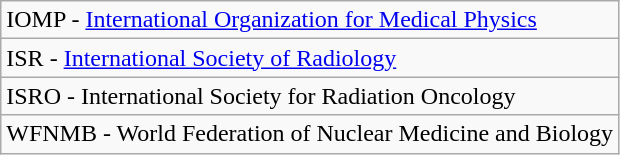<table class="wikitable">
<tr>
<td>IOMP - <a href='#'>International Organization for Medical Physics</a></td>
</tr>
<tr>
<td>ISR - <a href='#'>International Society of Radiology</a></td>
</tr>
<tr>
<td>ISRO - International Society for Radiation Oncology</td>
</tr>
<tr>
<td>WFNMB - World Federation of Nuclear Medicine and Biology</td>
</tr>
</table>
